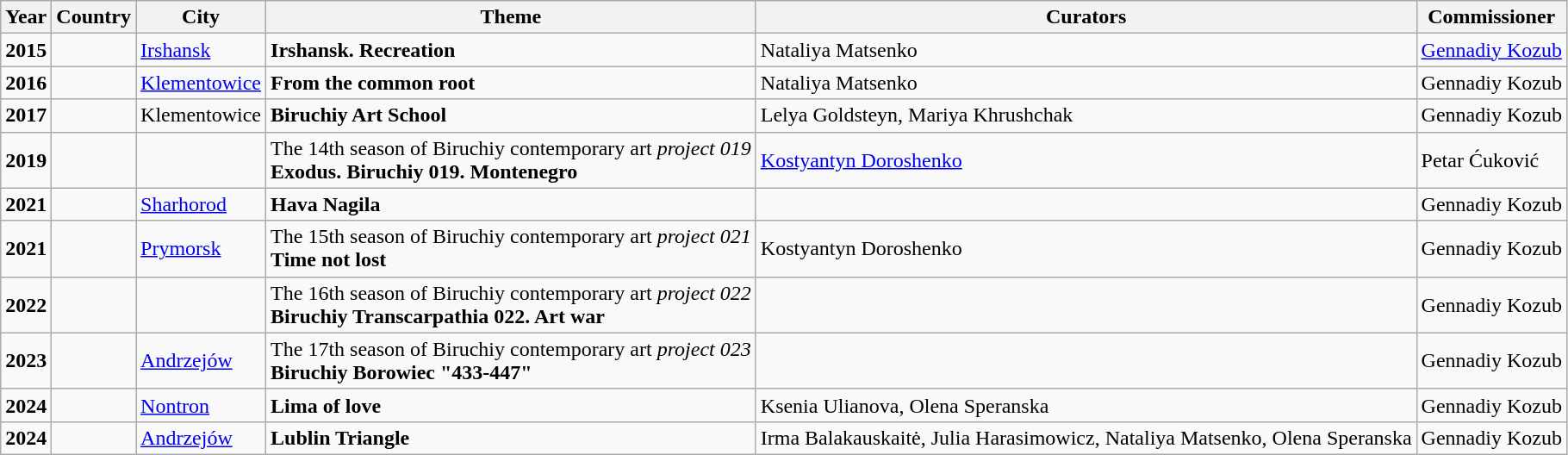<table class=wikitable>
<tr>
<th>Year</th>
<th>Country</th>
<th>City</th>
<th>Theme</th>
<th>Curators</th>
<th>Commissioner</th>
</tr>
<tr>
<td><strong>2015</strong></td>
<td></td>
<td><a href='#'>Irshansk</a></td>
<td><strong>Irshansk. Recreation</strong></td>
<td>Nataliya Matsenko</td>
<td><a href='#'>Gennadiy Kozub</a></td>
</tr>
<tr>
<td><strong>2016</strong></td>
<td></td>
<td><a href='#'>Klementowice</a></td>
<td><strong>From the common root</strong></td>
<td>Nataliya Matsenko</td>
<td>Gennadiy Kozub</td>
</tr>
<tr>
<td><strong>2017</strong></td>
<td></td>
<td>Klementowice</td>
<td><strong>Biruchiy Art School</strong></td>
<td>Lelya Goldsteyn, Mariya Khrushchak</td>
<td>Gennadiy Kozub</td>
</tr>
<tr>
<td><strong>2019</strong></td>
<td></td>
<td><em></em></td>
<td>The 14th season of Biruchiy contemporary art <em>project 019</em><br><strong>Exodus. Biruchiy 019. Montenegro</strong></td>
<td><a href='#'>Kostyantyn Doroshenko</a></td>
<td>Petar Ćuković</td>
</tr>
<tr>
<td><strong>2021</strong></td>
<td></td>
<td><a href='#'>Sharhorod</a></td>
<td><strong>Hava Nagila</strong></td>
<td></td>
<td>Gennadiy Kozub</td>
</tr>
<tr>
<td><strong>2021</strong></td>
<td></td>
<td><a href='#'>Prymorsk</a></td>
<td>The 15th season of Biruchiy contemporary art <em>project 021</em><br><strong>Time not lost</strong></td>
<td>Kostyantyn Doroshenko</td>
<td>Gennadiy Kozub</td>
</tr>
<tr>
<td><strong>2022</strong></td>
<td></td>
<td><em></em></td>
<td>The 16th season of Biruchiy contemporary art <em>project 022</em><br><strong>Biruchiy Transcarpathia 022. Art war</strong></td>
<td></td>
<td>Gennadiy Kozub</td>
</tr>
<tr>
<td><strong>2023</strong></td>
<td></td>
<td><a href='#'>Andrzejów</a></td>
<td>The 17th season of Biruchiy contemporary art <em>project 023</em><br><strong>Biruchiy Borowiec "433-447"</strong></td>
<td></td>
<td>Gennadiy Kozub</td>
</tr>
<tr>
<td><strong>2024</strong></td>
<td></td>
<td><a href='#'>Nontron</a></td>
<td><strong>Lima of love</strong></td>
<td>Ksenia Ulianova, Olena Speranska</td>
<td>Gennadiy Kozub</td>
</tr>
<tr>
<td><strong>2024</strong></td>
<td></td>
<td><a href='#'>Andrzejów</a></td>
<td><strong>Lublin Triangle</strong></td>
<td>Irma Balakauskaitė, Julia Harasimowicz, Nataliya Matsenko, Olena Speranska</td>
<td>Gennadiy Kozub</td>
</tr>
</table>
